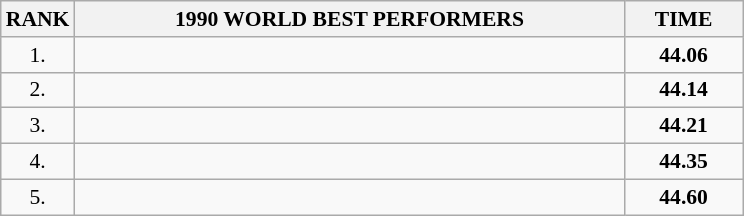<table class="wikitable" style="border-collapse: collapse; font-size: 90%;">
<tr>
<th>RANK</th>
<th align="center" style="width: 25em">1990 WORLD BEST PERFORMERS</th>
<th align="center" style="width: 5em">TIME</th>
</tr>
<tr>
<td align="center">1.</td>
<td></td>
<td align="center"><strong>44.06</strong></td>
</tr>
<tr>
<td align="center">2.</td>
<td></td>
<td align="center"><strong>44.14</strong></td>
</tr>
<tr>
<td align="center">3.</td>
<td></td>
<td align="center"><strong>44.21</strong></td>
</tr>
<tr>
<td align="center">4.</td>
<td></td>
<td align="center"><strong>44.35</strong></td>
</tr>
<tr>
<td align="center">5.</td>
<td></td>
<td align="center"><strong>44.60</strong></td>
</tr>
</table>
